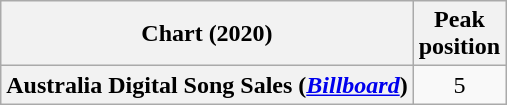<table class="wikitable plainrowheaders" style="text-align:center">
<tr>
<th scope="col">Chart (2020)</th>
<th scope="col">Peak<br>position</th>
</tr>
<tr>
<th scope="row">Australia Digital Song Sales (<em><a href='#'>Billboard</a></em>)</th>
<td>5</td>
</tr>
</table>
